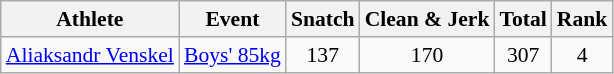<table class="wikitable" style="font-size:90%">
<tr>
<th>Athlete</th>
<th>Event</th>
<th>Snatch</th>
<th>Clean & Jerk</th>
<th>Total</th>
<th>Rank</th>
</tr>
<tr>
<td><a href='#'>Aliaksandr Venskel</a></td>
<td><a href='#'>Boys' 85kg</a></td>
<td align=center>137</td>
<td align=center>170</td>
<td align=center>307</td>
<td align=center>4</td>
</tr>
</table>
